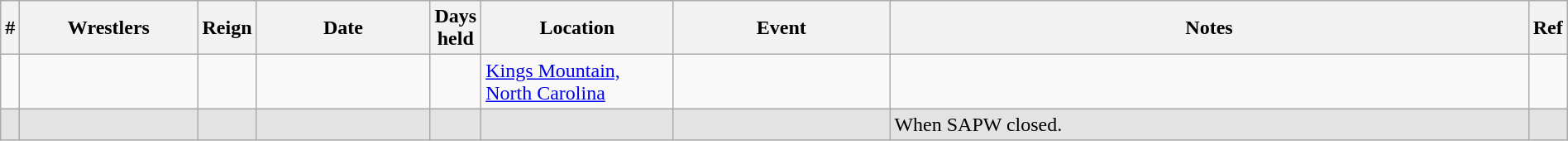<table class="wikitable sortable"  style="width:100%;">
<tr>
<th style="width:0;">#</th>
<th style="width:12%;">Wrestlers</th>
<th style="width:0;">Reign</th>
<th style="width:12%;">Date</th>
<th style="width:3%; ">Days held</th>
<th style="width:13%;">Location</th>
<th style="width:15%;">Event</th>
<th style="width:55%;" class="unsortable">Notes</th>
<th style="width:0;"   class="unsortable">Ref</th>
</tr>
<tr>
<td></td>
<td></td>
<td></td>
<td></td>
<td></td>
<td><a href='#'>Kings Mountain, North Carolina</a></td>
<td></td>
<td align="left"></td>
<td align="left"></td>
</tr>
<tr style="background-color:#e3e3e3">
<td></td>
<td></td>
<td></td>
<td></td>
<td></td>
<td></td>
<td></td>
<td align="left">When SAPW closed.</td>
<td align="left"></td>
</tr>
</table>
